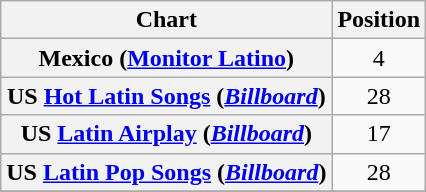<table class="wikitable plainrowheaders" style="text-align:center;">
<tr>
<th>Chart</th>
<th>Position</th>
</tr>
<tr>
<th scope="row">Mexico (<a href='#'>Monitor Latino</a>)</th>
<td align="center">4</td>
</tr>
<tr>
<th scope="row">US <a href='#'>Hot Latin Songs</a> (<a href='#'><em>Billboard</em></a>)</th>
<td align="center">28</td>
</tr>
<tr>
<th scope="row">US <a href='#'>Latin Airplay</a> (<a href='#'><em>Billboard</em></a>)</th>
<td align="center">17</td>
</tr>
<tr>
<th scope="row">US <a href='#'>Latin Pop Songs</a> (<a href='#'><em>Billboard</em></a>)</th>
<td align="center">28</td>
</tr>
<tr>
</tr>
</table>
